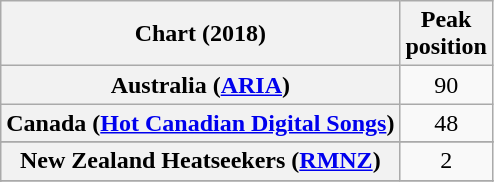<table class="wikitable plainrowheaders sortable" style="text-align:center">
<tr>
<th scope="col">Chart (2018)</th>
<th scope="col">Peak<br>position</th>
</tr>
<tr>
<th scope="row">Australia (<a href='#'>ARIA</a>)</th>
<td>90</td>
</tr>
<tr>
<th scope="row">Canada (<a href='#'>Hot Canadian Digital Songs</a>)</th>
<td>48</td>
</tr>
<tr>
</tr>
<tr>
</tr>
<tr>
<th scope="row">New Zealand Heatseekers (<a href='#'>RMNZ</a>)</th>
<td>2</td>
</tr>
<tr>
</tr>
<tr>
</tr>
<tr>
</tr>
<tr>
</tr>
<tr>
</tr>
</table>
